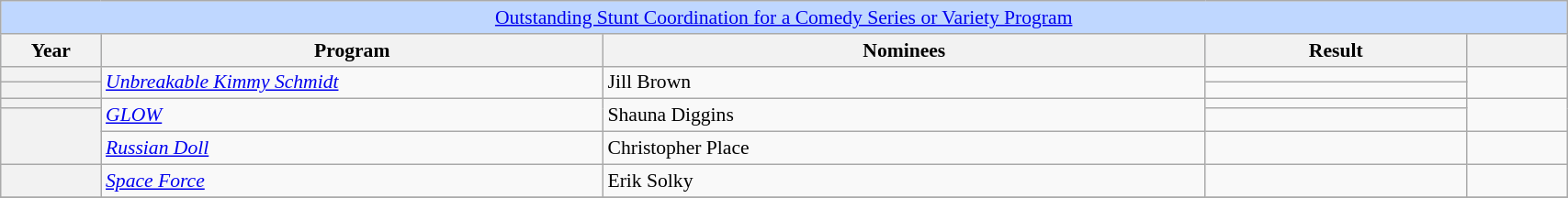<table class="wikitable plainrowheaders" style="font-size: 90%" width=90%>
<tr ---- bgcolor="#bfd7ff">
<td colspan=6 align=center><a href='#'>Outstanding Stunt Coordination for a Comedy Series or Variety Program</a></td>
</tr>
<tr ---- bgcolor="#ebf5ff">
<th width="5%">Year</th>
<th width="25%">Program</th>
<th width="30%">Nominees</th>
<th width="13%">Result</th>
<th width="5%"></th>
</tr>
<tr>
<th scope=row></th>
<td rowspan="2"><em><a href='#'>Unbreakable Kimmy Schmidt</a></em></td>
<td rowspan="2">Jill Brown</td>
<td></td>
<td rowspan="2"></td>
</tr>
<tr>
<th scope=row></th>
<td></td>
</tr>
<tr>
<th scope=row></th>
<td rowspan="2"><em><a href='#'>GLOW</a></em></td>
<td rowspan="2">Shauna Diggins</td>
<td></td>
<td rowspan="2"></td>
</tr>
<tr>
<th scope=row rowspan="2"></th>
<td></td>
</tr>
<tr>
<td><em><a href='#'>Russian Doll</a></em></td>
<td>Christopher Place</td>
<td></td>
<td></td>
</tr>
<tr>
<th scope=row></th>
<td><em><a href='#'>Space Force</a></em></td>
<td>Erik Solky</td>
<td></td>
<td></td>
</tr>
<tr>
</tr>
</table>
